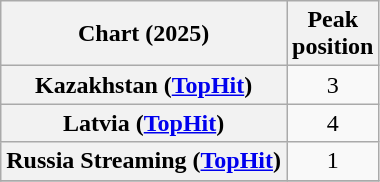<table class="wikitable sortable plainrowheaders" style="text-align:center">
<tr>
<th scope="col">Chart (2025)</th>
<th scope="col">Peak<br>position</th>
</tr>
<tr>
<th scope="row">Kazakhstan (<a href='#'>TopHit</a>)</th>
<td>3</td>
</tr>
<tr>
<th scope="row">Latvia (<a href='#'>TopHit</a>)</th>
<td>4</td>
</tr>
<tr>
<th scope="row">Russia Streaming (<a href='#'>TopHit</a>)</th>
<td>1</td>
</tr>
<tr>
</tr>
</table>
